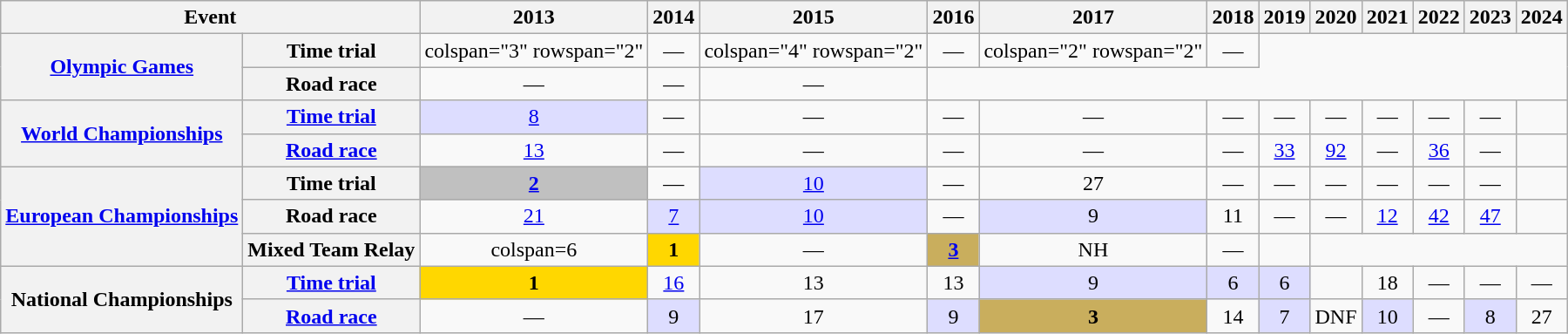<table class="wikitable plainrowheaders">
<tr>
<th scope="col" colspan=2>Event</th>
<th scope="col">2013</th>
<th scope="col">2014</th>
<th scope="col">2015</th>
<th scope="col">2016</th>
<th scope="col">2017</th>
<th scope="col">2018</th>
<th scope="col">2019</th>
<th scope="col">2020</th>
<th scope="col">2021</th>
<th scope="col">2022</th>
<th scope="col">2023</th>
<th scope="col">2024</th>
</tr>
<tr style="text-align:center;">
<th scope="row" rowspan=2> <a href='#'>Olympic Games</a></th>
<th scope="row">Time trial</th>
<td>colspan="3" rowspan="2" </td>
<td>—</td>
<td>colspan="4" rowspan="2" </td>
<td>—</td>
<td>colspan="2" rowspan="2" </td>
<td>—</td>
</tr>
<tr style="text-align:center;">
<th scope="row">Road race</th>
<td>—</td>
<td>—</td>
<td>—</td>
</tr>
<tr style="text-align:center;">
<th scope="row" rowspan=2> <a href='#'>World Championships</a></th>
<th scope="row"><a href='#'>Time trial</a></th>
<td style="background:#ddf;"><a href='#'>8</a></td>
<td>—</td>
<td>—</td>
<td>—</td>
<td>—</td>
<td>—</td>
<td>—</td>
<td>—</td>
<td>—</td>
<td>—</td>
<td>—</td>
<td></td>
</tr>
<tr style="text-align:center;">
<th scope="row"><a href='#'>Road race</a></th>
<td><a href='#'>13</a></td>
<td>—</td>
<td>—</td>
<td>—</td>
<td>—</td>
<td>—</td>
<td><a href='#'>33</a></td>
<td><a href='#'>92</a></td>
<td>—</td>
<td><a href='#'>36</a></td>
<td>—</td>
<td></td>
</tr>
<tr style="text-align:center;">
<th scope="row" rowspan=3> <a href='#'>European Championships</a></th>
<th scope="row">Time trial</th>
<th style="background:silver;"><a href='#'>2</a></th>
<td>—</td>
<td style="background:#ddf;"><a href='#'>10</a></td>
<td>—</td>
<td>27</td>
<td>—</td>
<td>—</td>
<td>—</td>
<td>—</td>
<td>—</td>
<td>—</td>
<td></td>
</tr>
<tr style="text-align:center;">
<th scope="row">Road race</th>
<td><a href='#'>21</a></td>
<td style="background:#ddf;"><a href='#'>7</a></td>
<td style="background:#ddf;"><a href='#'>10</a></td>
<td>—</td>
<td style="background:#ddf;">9</td>
<td>11</td>
<td>—</td>
<td>—</td>
<td><a href='#'>12</a></td>
<td><a href='#'>42</a></td>
<td><a href='#'>47</a></td>
<td></td>
</tr>
<tr style="text-align:center;">
<th scope="row">Mixed Team Relay</th>
<td>colspan=6 </td>
<td style="background:gold;"><strong>1</strong></td>
<td>—</td>
<td style="background:#C9AE5D;"><a href='#'><strong>3</strong></a></td>
<td>NH</td>
<td>—</td>
<td></td>
</tr>
<tr style="text-align:center;">
<th scope="row" rowspan=2> National Championships</th>
<th scope="row"><a href='#'>Time trial</a></th>
<th style="background:gold;">1</th>
<td><a href='#'>16</a></td>
<td>13</td>
<td>13</td>
<td style="background:#ddf;">9</td>
<td style="background:#ddf;">6</td>
<td style="background:#ddf;">6</td>
<td></td>
<td>18</td>
<td>—</td>
<td>—</td>
<td>—</td>
</tr>
<tr style="text-align:center;">
<th scope="row"><a href='#'>Road race</a></th>
<td>—</td>
<td style="background:#ddf;">9</td>
<td>17</td>
<td style="background:#ddf;">9</td>
<th style="background:#C9AE5D;">3</th>
<td>14</td>
<td style="background:#ddf;">7</td>
<td>DNF</td>
<td style="background:#ddf;">10</td>
<td>—</td>
<td style="background:#ddf;">8</td>
<td>27</td>
</tr>
</table>
